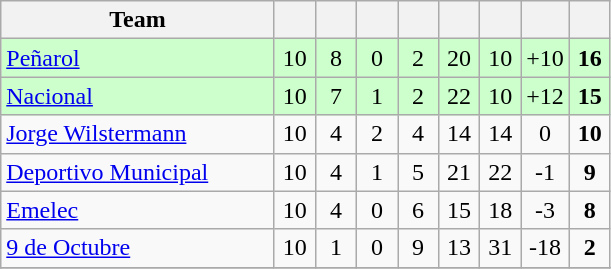<table class="wikitable" style="text-align: center;">
<tr>
<th width=175>Team</th>
<th width=20></th>
<th width=20></th>
<th width=20></th>
<th width=20></th>
<th width=20></th>
<th width=20></th>
<th width=20></th>
<th width=20></th>
</tr>
<tr bgcolor=ccffcc>
<td style="text-align:left;"> <a href='#'>Peñarol</a></td>
<td>10</td>
<td>8</td>
<td>0</td>
<td>2</td>
<td>20</td>
<td>10</td>
<td>+10</td>
<td><strong>16</strong></td>
</tr>
<tr bgcolor=ccffcc>
<td style="text-align:left;"> <a href='#'>Nacional</a></td>
<td>10</td>
<td>7</td>
<td>1</td>
<td>2</td>
<td>22</td>
<td>10</td>
<td>+12</td>
<td><strong>15</strong></td>
</tr>
<tr>
<td style="text-align:left;"> <a href='#'>Jorge Wilstermann</a></td>
<td>10</td>
<td>4</td>
<td>2</td>
<td>4</td>
<td>14</td>
<td>14</td>
<td>0</td>
<td><strong>10</strong></td>
</tr>
<tr>
<td style="text-align:left;"> <a href='#'>Deportivo Municipal</a></td>
<td>10</td>
<td>4</td>
<td>1</td>
<td>5</td>
<td>21</td>
<td>22</td>
<td>-1</td>
<td><strong>9</strong></td>
</tr>
<tr>
<td style="text-align:left;"> <a href='#'>Emelec</a></td>
<td>10</td>
<td>4</td>
<td>0</td>
<td>6</td>
<td>15</td>
<td>18</td>
<td>-3</td>
<td><strong>8</strong></td>
</tr>
<tr>
<td style="text-align:left;"> <a href='#'>9 de Octubre</a></td>
<td>10</td>
<td>1</td>
<td>0</td>
<td>9</td>
<td>13</td>
<td>31</td>
<td>-18</td>
<td><strong>2</strong></td>
</tr>
<tr>
</tr>
</table>
